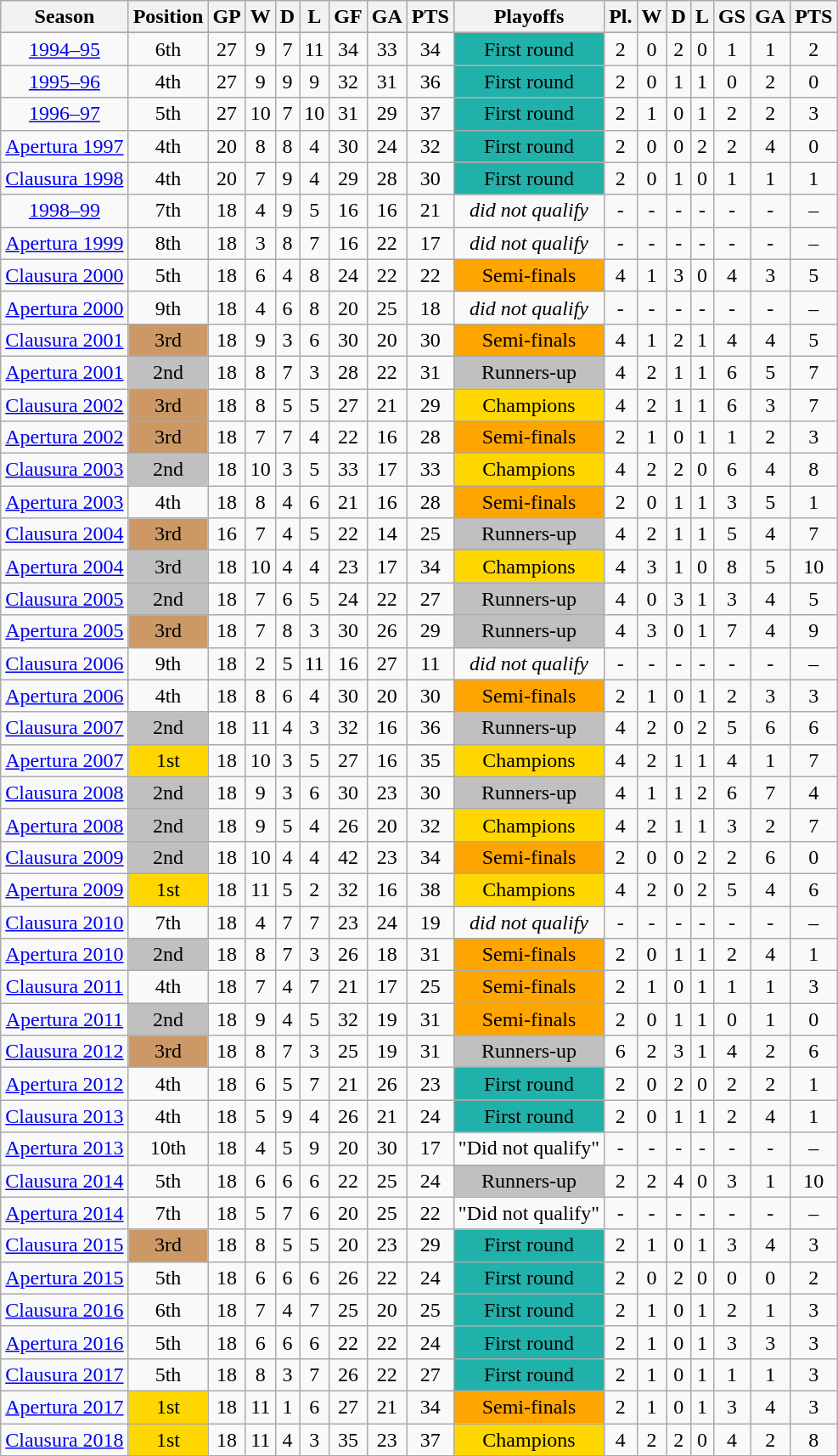<table class="wikitable" style="text-align:center">
<tr>
<th>Season</th>
<th>Position</th>
<th>GP</th>
<th>W</th>
<th>D</th>
<th>L</th>
<th>GF</th>
<th>GA</th>
<th>PTS</th>
<th>Playoffs</th>
<th>Pl.</th>
<th>W</th>
<th>D</th>
<th>L</th>
<th>GS</th>
<th>GA</th>
<th>PTS</th>
</tr>
<tr>
</tr>
<tr>
<td><a href='#'>1994–95</a></td>
<td>6th</td>
<td>27</td>
<td>9</td>
<td>7</td>
<td>11</td>
<td>34</td>
<td>33</td>
<td>34</td>
<td bgcolor="lightseagreen">First round</td>
<td>2</td>
<td>0</td>
<td>2</td>
<td>0</td>
<td>1</td>
<td>1</td>
<td>2</td>
</tr>
<tr>
<td><a href='#'>1995–96</a></td>
<td>4th</td>
<td>27</td>
<td>9</td>
<td>9</td>
<td>9</td>
<td>32</td>
<td>31</td>
<td>36</td>
<td bgcolor="lightseagreen">First round</td>
<td>2</td>
<td>0</td>
<td>1</td>
<td>1</td>
<td>0</td>
<td>2</td>
<td>0</td>
</tr>
<tr>
<td><a href='#'>1996–97</a></td>
<td align="center">5th</td>
<td>27</td>
<td>10</td>
<td>7</td>
<td>10</td>
<td>31</td>
<td>29</td>
<td>37</td>
<td bgcolor="lightseagreen">First round</td>
<td>2</td>
<td>1</td>
<td>0</td>
<td>1</td>
<td>2</td>
<td>2</td>
<td>3</td>
</tr>
<tr>
<td><a href='#'>Apertura 1997</a></td>
<td>4th</td>
<td>20</td>
<td>8</td>
<td>8</td>
<td>4</td>
<td>30</td>
<td>24</td>
<td>32</td>
<td bgcolor="lightseagreen">First round</td>
<td>2</td>
<td>0</td>
<td>0</td>
<td>2</td>
<td>2</td>
<td>4</td>
<td>0</td>
</tr>
<tr>
<td><a href='#'>Clausura 1998</a></td>
<td>4th</td>
<td>20</td>
<td>7</td>
<td>9</td>
<td>4</td>
<td>29</td>
<td>28</td>
<td>30</td>
<td bgcolor="lightseagreen">First round</td>
<td>2</td>
<td>0</td>
<td>1</td>
<td>0</td>
<td>1</td>
<td>1</td>
<td>1</td>
</tr>
<tr>
<td><a href='#'>1998–99</a></td>
<td>7th</td>
<td>18</td>
<td>4</td>
<td>9</td>
<td>5</td>
<td>16</td>
<td>16</td>
<td>21</td>
<td><em>did not qualify</em></td>
<td>-</td>
<td>-</td>
<td>-</td>
<td>-</td>
<td>-</td>
<td>-</td>
<td>–</td>
</tr>
<tr>
<td><a href='#'>Apertura 1999</a></td>
<td>8th</td>
<td>18</td>
<td>3</td>
<td>8</td>
<td>7</td>
<td>16</td>
<td>22</td>
<td>17</td>
<td><em>did not qualify</em></td>
<td>-</td>
<td>-</td>
<td>-</td>
<td>-</td>
<td>-</td>
<td>-</td>
<td>–</td>
</tr>
<tr>
<td><a href='#'>Clausura 2000</a></td>
<td>5th</td>
<td>18</td>
<td>6</td>
<td>4</td>
<td>8</td>
<td>24</td>
<td>22</td>
<td>22</td>
<td bgcolor="orange">Semi-finals</td>
<td>4</td>
<td>1</td>
<td>3</td>
<td>0</td>
<td>4</td>
<td>3</td>
<td>5</td>
</tr>
<tr>
<td><a href='#'>Apertura 2000</a></td>
<td>9th</td>
<td>18</td>
<td>4</td>
<td>6</td>
<td>8</td>
<td>20</td>
<td>25</td>
<td>18</td>
<td><em>did not qualify</em></td>
<td>-</td>
<td>-</td>
<td>-</td>
<td>-</td>
<td>-</td>
<td>-</td>
<td>–</td>
</tr>
<tr>
<td><a href='#'>Clausura 2001</a></td>
<td bgcolor=#cc9966>3rd</td>
<td>18</td>
<td>9</td>
<td>3</td>
<td>6</td>
<td>30</td>
<td>20</td>
<td>30</td>
<td bgcolor="orange">Semi-finals</td>
<td>4</td>
<td>1</td>
<td>2</td>
<td>1</td>
<td>4</td>
<td>4</td>
<td>5</td>
</tr>
<tr>
<td><a href='#'>Apertura 2001</a></td>
<td bgcolor=silver>2nd</td>
<td>18</td>
<td>8</td>
<td>7</td>
<td>3</td>
<td>28</td>
<td>22</td>
<td>31</td>
<td bgcolor=silver>Runners-up</td>
<td>4</td>
<td>2</td>
<td>1</td>
<td>1</td>
<td>6</td>
<td>5</td>
<td>7</td>
</tr>
<tr>
<td><a href='#'>Clausura 2002</a></td>
<td bgcolor=#cc9966>3rd</td>
<td>18</td>
<td>8</td>
<td>5</td>
<td>5</td>
<td>27</td>
<td>21</td>
<td>29</td>
<td bgcolor=gold>Champions</td>
<td>4</td>
<td>2</td>
<td>1</td>
<td>1</td>
<td>6</td>
<td>3</td>
<td>7</td>
</tr>
<tr>
<td><a href='#'>Apertura 2002</a></td>
<td bgcolor=#cc9966>3rd</td>
<td>18</td>
<td>7</td>
<td>7</td>
<td>4</td>
<td>22</td>
<td>16</td>
<td>28</td>
<td bgcolor="orange">Semi-finals</td>
<td>2</td>
<td>1</td>
<td>0</td>
<td>1</td>
<td>1</td>
<td>2</td>
<td>3</td>
</tr>
<tr>
<td><a href='#'>Clausura 2003</a></td>
<td bgcolor=silver>2nd</td>
<td>18</td>
<td>10</td>
<td>3</td>
<td>5</td>
<td>33</td>
<td>17</td>
<td>33</td>
<td bgcolor=gold>Champions</td>
<td>4</td>
<td>2</td>
<td>2</td>
<td>0</td>
<td>6</td>
<td>4</td>
<td>8</td>
</tr>
<tr>
<td><a href='#'>Apertura 2003</a></td>
<td>4th</td>
<td>18</td>
<td>8</td>
<td>4</td>
<td>6</td>
<td>21</td>
<td>16</td>
<td>28</td>
<td bgcolor="orange">Semi-finals</td>
<td>2</td>
<td>0</td>
<td>1</td>
<td>1</td>
<td>3</td>
<td>5</td>
<td>1</td>
</tr>
<tr>
<td><a href='#'>Clausura 2004</a></td>
<td bgcolor=#cc9966>3rd</td>
<td>16</td>
<td>7</td>
<td>4</td>
<td>5</td>
<td>22</td>
<td>14</td>
<td>25</td>
<td bgcolor=silver>Runners-up</td>
<td>4</td>
<td>2</td>
<td>1</td>
<td>1</td>
<td>5</td>
<td>4</td>
<td>7</td>
</tr>
<tr>
<td><a href='#'>Apertura 2004</a></td>
<td bgcolor=silver>3rd</td>
<td>18</td>
<td>10</td>
<td>4</td>
<td>4</td>
<td>23</td>
<td>17</td>
<td>34</td>
<td bgcolor=gold>Champions</td>
<td>4</td>
<td>3</td>
<td>1</td>
<td>0</td>
<td>8</td>
<td>5</td>
<td>10</td>
</tr>
<tr>
<td><a href='#'>Clausura 2005</a></td>
<td bgcolor=silver>2nd</td>
<td>18</td>
<td>7</td>
<td>6</td>
<td>5</td>
<td>24</td>
<td>22</td>
<td>27</td>
<td bgcolor=silver>Runners-up</td>
<td>4</td>
<td>0</td>
<td>3</td>
<td>1</td>
<td>3</td>
<td>4</td>
<td>5</td>
</tr>
<tr>
<td><a href='#'>Apertura 2005</a></td>
<td bgcolor=#cc9966>3rd</td>
<td>18</td>
<td>7</td>
<td>8</td>
<td>3</td>
<td>30</td>
<td>26</td>
<td>29</td>
<td bgcolor=silver>Runners-up</td>
<td>4</td>
<td>3</td>
<td>0</td>
<td>1</td>
<td>7</td>
<td>4</td>
<td>9</td>
</tr>
<tr>
<td><a href='#'>Clausura 2006</a></td>
<td>9th</td>
<td>18</td>
<td>2</td>
<td>5</td>
<td>11</td>
<td>16</td>
<td>27</td>
<td>11</td>
<td><em>did not qualify</em></td>
<td>-</td>
<td>-</td>
<td>-</td>
<td>-</td>
<td>-</td>
<td>-</td>
<td>–</td>
</tr>
<tr>
<td><a href='#'>Apertura 2006</a></td>
<td>4th</td>
<td>18</td>
<td>8</td>
<td>6</td>
<td>4</td>
<td>30</td>
<td>20</td>
<td>30</td>
<td bgcolor="orange">Semi-finals</td>
<td>2</td>
<td>1</td>
<td>0</td>
<td>1</td>
<td>2</td>
<td>3</td>
<td>3</td>
</tr>
<tr>
<td><a href='#'>Clausura 2007</a></td>
<td bgcolor=silver>2nd</td>
<td>18</td>
<td>11</td>
<td>4</td>
<td>3</td>
<td>32</td>
<td>16</td>
<td>36</td>
<td bgcolor=silver>Runners-up</td>
<td>4</td>
<td>2</td>
<td>0</td>
<td>2</td>
<td>5</td>
<td>6</td>
<td>6</td>
</tr>
<tr>
<td><a href='#'>Apertura 2007</a></td>
<td bgcolor=gold>1st</td>
<td>18</td>
<td>10</td>
<td>3</td>
<td>5</td>
<td>27</td>
<td>16</td>
<td>35</td>
<td bgcolor=gold>Champions</td>
<td>4</td>
<td>2</td>
<td>1</td>
<td>1</td>
<td>4</td>
<td>1</td>
<td>7</td>
</tr>
<tr>
<td><a href='#'>Clausura 2008</a></td>
<td bgcolor=silver>2nd</td>
<td>18</td>
<td>9</td>
<td>3</td>
<td>6</td>
<td>30</td>
<td>23</td>
<td>30</td>
<td bgcolor=silver>Runners-up</td>
<td>4</td>
<td>1</td>
<td>1</td>
<td>2</td>
<td>6</td>
<td>7</td>
<td>4</td>
</tr>
<tr>
<td><a href='#'>Apertura 2008</a></td>
<td bgcolor=silver>2nd</td>
<td>18</td>
<td>9</td>
<td>5</td>
<td>4</td>
<td>26</td>
<td>20</td>
<td>32</td>
<td bgcolor=gold>Champions</td>
<td>4</td>
<td>2</td>
<td>1</td>
<td>1</td>
<td>3</td>
<td>2</td>
<td>7</td>
</tr>
<tr>
<td><a href='#'>Clausura 2009</a></td>
<td bgcolor=silver>2nd</td>
<td>18</td>
<td>10</td>
<td>4</td>
<td>4</td>
<td>42</td>
<td>23</td>
<td>34</td>
<td bgcolor="orange">Semi-finals</td>
<td>2</td>
<td>0</td>
<td>0</td>
<td>2</td>
<td>2</td>
<td>6</td>
<td>0</td>
</tr>
<tr>
<td><a href='#'>Apertura 2009</a></td>
<td bgcolor=gold>1st</td>
<td>18</td>
<td>11</td>
<td>5</td>
<td>2</td>
<td>32</td>
<td>16</td>
<td>38</td>
<td bgcolor=gold>Champions</td>
<td>4</td>
<td>2</td>
<td>0</td>
<td>2</td>
<td>5</td>
<td>4</td>
<td>6</td>
</tr>
<tr>
<td><a href='#'>Clausura 2010</a></td>
<td>7th</td>
<td>18</td>
<td>4</td>
<td>7</td>
<td>7</td>
<td>23</td>
<td>24</td>
<td>19</td>
<td><em>did not qualify</em></td>
<td>-</td>
<td>-</td>
<td>-</td>
<td>-</td>
<td>-</td>
<td>-</td>
<td>–</td>
</tr>
<tr>
<td><a href='#'>Apertura 2010</a></td>
<td bgcolor=silver>2nd</td>
<td>18</td>
<td>8</td>
<td>7</td>
<td>3</td>
<td>26</td>
<td>18</td>
<td>31</td>
<td bgcolor="orange">Semi-finals</td>
<td>2</td>
<td>0</td>
<td>1</td>
<td>1</td>
<td>2</td>
<td>4</td>
<td>1</td>
</tr>
<tr>
<td><a href='#'>Clausura 2011</a></td>
<td>4th</td>
<td>18</td>
<td>7</td>
<td>4</td>
<td>7</td>
<td>21</td>
<td>17</td>
<td>25</td>
<td bgcolor="orange">Semi-finals</td>
<td>2</td>
<td>1</td>
<td>0</td>
<td>1</td>
<td>1</td>
<td>1</td>
<td>3</td>
</tr>
<tr>
<td><a href='#'>Apertura 2011</a></td>
<td bgcolor=silver>2nd</td>
<td>18</td>
<td>9</td>
<td>4</td>
<td>5</td>
<td>32</td>
<td>19</td>
<td>31</td>
<td bgcolor="orange">Semi-finals</td>
<td>2</td>
<td>0</td>
<td>1</td>
<td>1</td>
<td>0</td>
<td>1</td>
<td>0</td>
</tr>
<tr>
<td><a href='#'>Clausura 2012</a></td>
<td bgcolor=#cc9966>3rd</td>
<td>18</td>
<td>8</td>
<td>7</td>
<td>3</td>
<td>25</td>
<td>19</td>
<td>31</td>
<td bgcolor=silver>Runners-up</td>
<td>6</td>
<td>2</td>
<td>3</td>
<td>1</td>
<td>4</td>
<td>2</td>
<td>6</td>
</tr>
<tr>
<td><a href='#'>Apertura 2012</a></td>
<td>4th</td>
<td>18</td>
<td>6</td>
<td>5</td>
<td>7</td>
<td>21</td>
<td>26</td>
<td>23</td>
<td bgcolor="lightseagreen">First round</td>
<td>2</td>
<td>0</td>
<td>2</td>
<td>0</td>
<td>2</td>
<td>2</td>
<td>1</td>
</tr>
<tr>
<td><a href='#'>Clausura 2013</a></td>
<td>4th</td>
<td>18</td>
<td>5</td>
<td>9</td>
<td>4</td>
<td>26</td>
<td>21</td>
<td>24</td>
<td bgcolor="lightseagreen">First round</td>
<td>2</td>
<td>0</td>
<td>1</td>
<td>1</td>
<td>2</td>
<td>4</td>
<td>1</td>
</tr>
<tr>
<td><a href='#'>Apertura 2013</a></td>
<td>10th</td>
<td>18</td>
<td>4</td>
<td>5</td>
<td>9</td>
<td>20</td>
<td>30</td>
<td>17</td>
<td>"Did not qualify"</td>
<td>-</td>
<td>-</td>
<td>-</td>
<td>-</td>
<td>-</td>
<td>-</td>
<td>–</td>
</tr>
<tr>
<td><a href='#'>Clausura 2014</a></td>
<td>5th</td>
<td>18</td>
<td>6</td>
<td>6</td>
<td>6</td>
<td>22</td>
<td>25</td>
<td>24</td>
<td bgcolor=silver>Runners-up</td>
<td>2</td>
<td>2</td>
<td>4</td>
<td>0</td>
<td>3</td>
<td>1</td>
<td>10</td>
</tr>
<tr>
<td><a href='#'>Apertura 2014</a></td>
<td>7th</td>
<td>18</td>
<td>5</td>
<td>7</td>
<td>6</td>
<td>20</td>
<td>25</td>
<td>22</td>
<td>"Did not qualify"</td>
<td>-</td>
<td>-</td>
<td>-</td>
<td>-</td>
<td>-</td>
<td>-</td>
<td>–</td>
</tr>
<tr>
<td><a href='#'>Clausura 2015</a></td>
<td bgcolor=#cc9966>3rd</td>
<td>18</td>
<td>8</td>
<td>5</td>
<td>5</td>
<td>20</td>
<td>23</td>
<td>29</td>
<td bgcolor="lightseagreen">First round</td>
<td>2</td>
<td>1</td>
<td>0</td>
<td>1</td>
<td>3</td>
<td>4</td>
<td>3</td>
</tr>
<tr>
<td><a href='#'>Apertura 2015</a></td>
<td>5th</td>
<td>18</td>
<td>6</td>
<td>6</td>
<td>6</td>
<td>26</td>
<td>22</td>
<td>24</td>
<td bgcolor="lightseagreen">First round</td>
<td>2</td>
<td>0</td>
<td>2</td>
<td>0</td>
<td>0</td>
<td>0</td>
<td>2</td>
</tr>
<tr>
<td><a href='#'>Clausura 2016</a></td>
<td>6th</td>
<td>18</td>
<td>7</td>
<td>4</td>
<td>7</td>
<td>25</td>
<td>20</td>
<td>25</td>
<td bgcolor="lightseagreen">First round</td>
<td>2</td>
<td>1</td>
<td>0</td>
<td>1</td>
<td>2</td>
<td>1</td>
<td>3</td>
</tr>
<tr>
<td><a href='#'>Apertura 2016</a></td>
<td>5th</td>
<td>18</td>
<td>6</td>
<td>6</td>
<td>6</td>
<td>22</td>
<td>22</td>
<td>24</td>
<td bgcolor="lightseagreen">First round</td>
<td>2</td>
<td>1</td>
<td>0</td>
<td>1</td>
<td>3</td>
<td>3</td>
<td>3</td>
</tr>
<tr>
<td><a href='#'>Clausura 2017</a></td>
<td>5th</td>
<td>18</td>
<td>8</td>
<td>3</td>
<td>7</td>
<td>26</td>
<td>22</td>
<td>27</td>
<td bgcolor="lightseagreen">First round</td>
<td>2</td>
<td>1</td>
<td>0</td>
<td>1</td>
<td>1</td>
<td>1</td>
<td>3</td>
</tr>
<tr>
<td><a href='#'>Apertura 2017</a></td>
<td bgcolor=gold>1st</td>
<td>18</td>
<td>11</td>
<td>1</td>
<td>6</td>
<td>27</td>
<td>21</td>
<td>34</td>
<td bgcolor="orange">Semi-finals</td>
<td>2</td>
<td>1</td>
<td>0</td>
<td>1</td>
<td>3</td>
<td>4</td>
<td>3</td>
</tr>
<tr>
<td><a href='#'>Clausura 2018</a></td>
<td bgcolor=gold>1st</td>
<td>18</td>
<td>11</td>
<td>4</td>
<td>3</td>
<td>35</td>
<td>23</td>
<td>37</td>
<td bgcolor=gold>Champions</td>
<td>4</td>
<td>2</td>
<td>2</td>
<td>0</td>
<td>4</td>
<td>2</td>
<td>8</td>
</tr>
<tr>
</tr>
</table>
